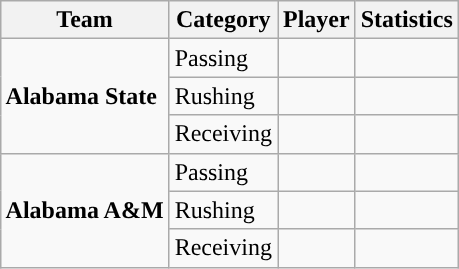<table class="wikitable" style="float: right;">
<tr>
<th>Team</th>
<th>Category</th>
<th>Player</th>
<th>Statistics</th>
</tr>
<tr>
<td rowspan=3><strong>Alabama State</strong></td>
<td>Passing</td>
<td></td>
<td></td>
</tr>
<tr>
<td>Rushing</td>
<td></td>
<td></td>
</tr>
<tr>
<td>Receiving</td>
<td></td>
<td></td>
</tr>
<tr>
<td rowspan=3><strong>Alabama A&M</strong></td>
<td>Passing</td>
<td></td>
<td></td>
</tr>
<tr>
<td>Rushing</td>
<td></td>
<td></td>
</tr>
<tr>
<td>Receiving</td>
<td></td>
<td></td>
</tr>
</table>
